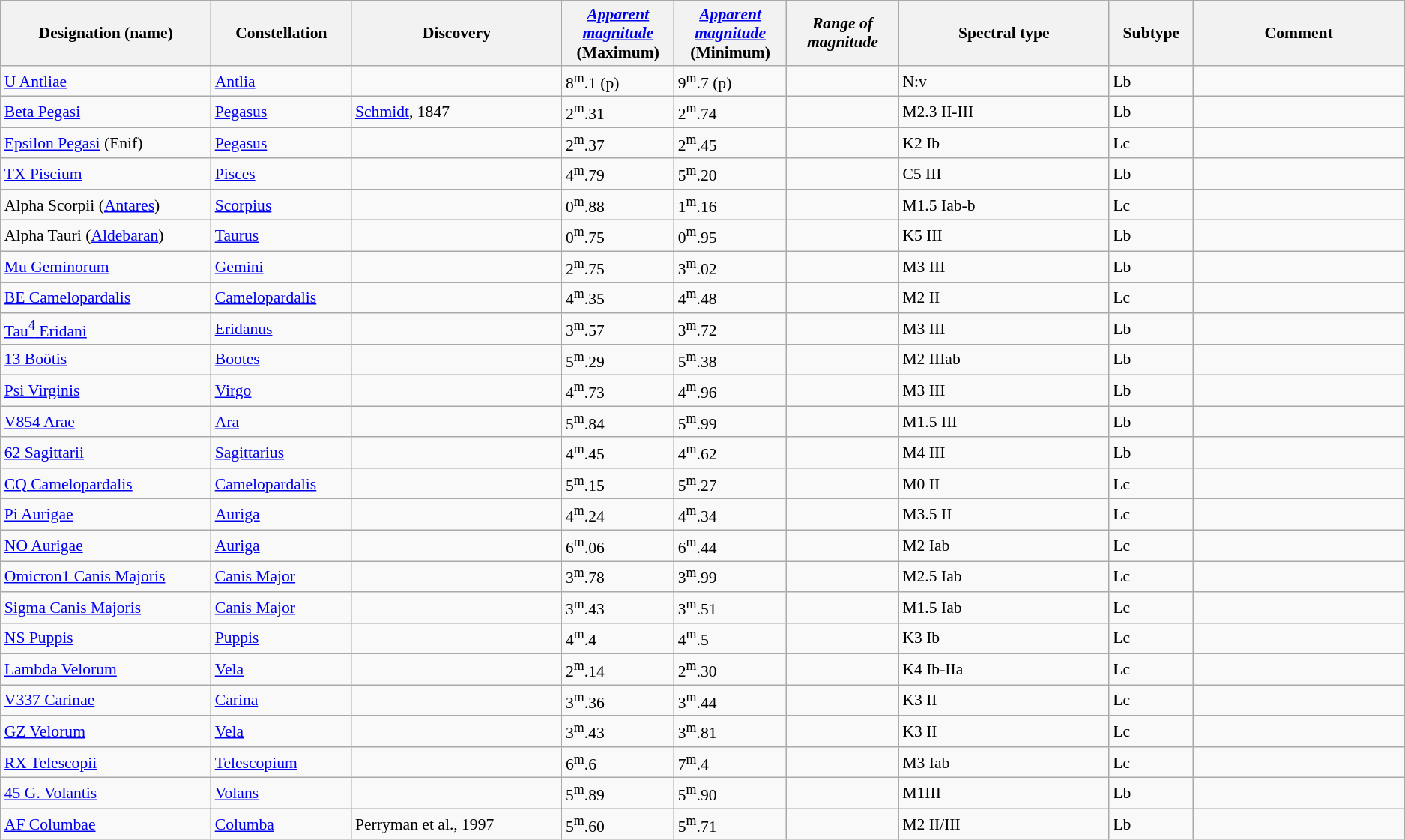<table class="wikitable sortable" style="font-size:90%;">
<tr bgcolor="#efefef">
<th width="15%"><strong>Designation (name)</strong></th>
<th width="10%"><strong>Constellation</strong></th>
<th width="15%"><strong>Discovery</strong></th>
<th width="8%"><em><a href='#'>Apparent magnitude</a></em> (Maximum)</th>
<th width="8%"><em><a href='#'>Apparent magnitude</a></em> (Minimum)</th>
<th width="8%"><em>Range of magnitude</em></th>
<th width="15%"><strong>Spectral type</strong></th>
<th width="6%"><strong>Subtype</strong></th>
<th width="15%"><strong>Comment</strong></th>
</tr>
<tr -->
<td><a href='#'>U Antliae</a></td>
<td><a href='#'>Antlia</a></td>
<td> </td>
<td>8<sup>m</sup>.1 (p)</td>
<td>9<sup>m</sup>.7 (p)</td>
<td></td>
<td>N:v</td>
<td>Lb</td>
<td> </td>
</tr>
<tr -->
<td><a href='#'>Beta Pegasi</a></td>
<td><a href='#'>Pegasus</a></td>
<td><a href='#'>Schmidt</a>, 1847</td>
<td>2<sup>m</sup>.31</td>
<td>2<sup>m</sup>.74</td>
<td></td>
<td>M2.3 II-III</td>
<td>Lb</td>
<td> </td>
</tr>
<tr -->
<td><a href='#'>Epsilon Pegasi</a> (Enif)</td>
<td><a href='#'>Pegasus</a></td>
<td></td>
<td>2<sup>m</sup>.37</td>
<td>2<sup>m</sup>.45</td>
<td></td>
<td>K2 Ib</td>
<td>Lc</td>
<td> </td>
</tr>
<tr -->
<td><a href='#'>TX Piscium</a></td>
<td><a href='#'>Pisces</a></td>
<td> </td>
<td>4<sup>m</sup>.79</td>
<td>5<sup>m</sup>.20</td>
<td></td>
<td>C5 III</td>
<td>Lb</td>
<td> </td>
</tr>
<tr -->
<td>Alpha Scorpii (<a href='#'>Antares</a>)</td>
<td><a href='#'>Scorpius</a></td>
<td> </td>
<td>0<sup>m</sup>.88</td>
<td>1<sup>m</sup>.16</td>
<td></td>
<td>M1.5 Iab-b</td>
<td>Lc</td>
<td> </td>
</tr>
<tr -->
<td>Alpha Tauri (<a href='#'>Aldebaran</a>)</td>
<td><a href='#'>Taurus</a></td>
<td> </td>
<td>0<sup>m</sup>.75</td>
<td>0<sup>m</sup>.95</td>
<td></td>
<td>K5 III</td>
<td>Lb</td>
<td> </td>
</tr>
<tr -->
<td><a href='#'>Mu Geminorum</a></td>
<td><a href='#'>Gemini</a></td>
<td> </td>
<td>2<sup>m</sup>.75</td>
<td>3<sup>m</sup>.02</td>
<td></td>
<td>M3 III</td>
<td>Lb</td>
<td> </td>
</tr>
<tr -->
<td><a href='#'>BE Camelopardalis</a></td>
<td><a href='#'>Camelopardalis</a></td>
<td> </td>
<td>4<sup>m</sup>.35</td>
<td>4<sup>m</sup>.48</td>
<td></td>
<td>M2 II</td>
<td>Lc</td>
<td> </td>
</tr>
<tr -->
<td><a href='#'>Tau<sup>4</sup> Eridani</a></td>
<td><a href='#'>Eridanus</a></td>
<td> </td>
<td>3<sup>m</sup>.57</td>
<td>3<sup>m</sup>.72</td>
<td></td>
<td>M3 III</td>
<td>Lb</td>
<td> </td>
</tr>
<tr -->
<td><a href='#'>13 Boötis</a></td>
<td><a href='#'>Bootes</a></td>
<td> </td>
<td>5<sup>m</sup>.29</td>
<td>5<sup>m</sup>.38</td>
<td></td>
<td>M2 IIIab</td>
<td>Lb</td>
<td> </td>
</tr>
<tr -->
<td><a href='#'>Psi Virginis</a></td>
<td><a href='#'>Virgo</a></td>
<td> </td>
<td>4<sup>m</sup>.73</td>
<td>4<sup>m</sup>.96</td>
<td></td>
<td>M3 III</td>
<td>Lb</td>
<td> </td>
</tr>
<tr -->
<td><a href='#'>V854 Arae</a></td>
<td><a href='#'>Ara</a></td>
<td> </td>
<td>5<sup>m</sup>.84</td>
<td>5<sup>m</sup>.99</td>
<td></td>
<td>M1.5 III</td>
<td>Lb</td>
<td> </td>
</tr>
<tr -->
<td><a href='#'>62 Sagittarii</a></td>
<td><a href='#'>Sagittarius</a></td>
<td> </td>
<td>4<sup>m</sup>.45</td>
<td>4<sup>m</sup>.62</td>
<td></td>
<td>M4 III</td>
<td>Lb</td>
<td> </td>
</tr>
<tr -->
<td><a href='#'>CQ Camelopardalis</a></td>
<td><a href='#'>Camelopardalis</a></td>
<td> </td>
<td>5<sup>m</sup>.15</td>
<td>5<sup>m</sup>.27</td>
<td></td>
<td>M0 II</td>
<td>Lc</td>
<td> </td>
</tr>
<tr -->
<td><a href='#'>Pi Aurigae</a></td>
<td><a href='#'>Auriga</a></td>
<td> </td>
<td>4<sup>m</sup>.24</td>
<td>4<sup>m</sup>.34</td>
<td></td>
<td>M3.5 II</td>
<td>Lc</td>
<td> </td>
</tr>
<tr -->
<td><a href='#'>NO Aurigae</a></td>
<td><a href='#'>Auriga</a></td>
<td> </td>
<td>6<sup>m</sup>.06</td>
<td>6<sup>m</sup>.44</td>
<td></td>
<td>M2 Iab</td>
<td>Lc</td>
<td> </td>
</tr>
<tr -->
<td><a href='#'>Omicron1 Canis Majoris</a></td>
<td><a href='#'>Canis Major</a></td>
<td> </td>
<td>3<sup>m</sup>.78</td>
<td>3<sup>m</sup>.99</td>
<td></td>
<td>M2.5 Iab</td>
<td>Lc</td>
<td> </td>
</tr>
<tr -->
<td><a href='#'>Sigma Canis Majoris</a></td>
<td><a href='#'>Canis Major</a></td>
<td> </td>
<td>3<sup>m</sup>.43</td>
<td>3<sup>m</sup>.51</td>
<td></td>
<td>M1.5 Iab</td>
<td>Lc</td>
<td> </td>
</tr>
<tr -->
<td><a href='#'>NS Puppis</a></td>
<td><a href='#'>Puppis</a></td>
<td> </td>
<td>4<sup>m</sup>.4</td>
<td>4<sup>m</sup>.5</td>
<td></td>
<td>K3 Ib</td>
<td>Lc</td>
<td> </td>
</tr>
<tr -->
<td><a href='#'>Lambda Velorum</a></td>
<td><a href='#'>Vela</a></td>
<td> </td>
<td>2<sup>m</sup>.14</td>
<td>2<sup>m</sup>.30</td>
<td></td>
<td>K4 Ib-IIa</td>
<td>Lc</td>
<td> </td>
</tr>
<tr -->
<td><a href='#'>V337 Carinae</a></td>
<td><a href='#'>Carina</a></td>
<td> </td>
<td>3<sup>m</sup>.36</td>
<td>3<sup>m</sup>.44</td>
<td></td>
<td>K3 II</td>
<td>Lc</td>
<td> </td>
</tr>
<tr -->
<td><a href='#'>GZ Velorum</a></td>
<td><a href='#'>Vela</a></td>
<td> </td>
<td>3<sup>m</sup>.43</td>
<td>3<sup>m</sup>.81</td>
<td></td>
<td>K3 II</td>
<td>Lc</td>
<td> </td>
</tr>
<tr -->
<td><a href='#'>RX Telescopii</a></td>
<td><a href='#'>Telescopium</a></td>
<td> </td>
<td>6<sup>m</sup>.6</td>
<td>7<sup>m</sup>.4</td>
<td></td>
<td>M3 Iab</td>
<td>Lc</td>
<td> </td>
</tr>
<tr -->
<td><a href='#'>45 G. Volantis</a></td>
<td><a href='#'>Volans</a></td>
<td></td>
<td>5<sup>m</sup>.89</td>
<td>5<sup>m</sup>.90</td>
<td></td>
<td>M1III</td>
<td>Lb</td>
<td></td>
</tr>
<tr -->
<td><a href='#'>AF Columbae</a></td>
<td><a href='#'>Columba</a></td>
<td>Perryman et al., 1997</td>
<td>5<sup>m</sup>.60</td>
<td>5<sup>m</sup>.71</td>
<td></td>
<td>M2 II/III</td>
<td>Lb</td>
<td></td>
</tr>
</table>
